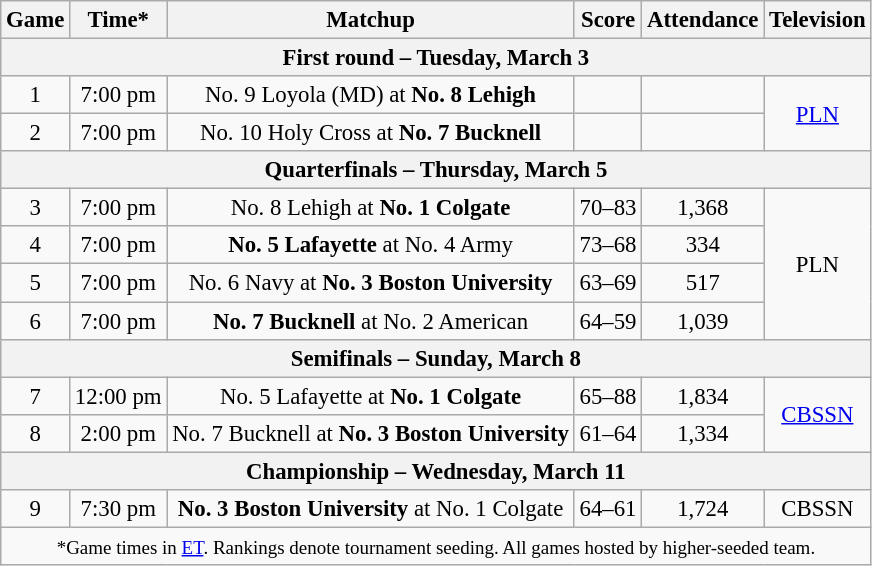<table class="wikitable" style="text-align:center;font-size: 95%">
<tr>
<th>Game</th>
<th>Time*</th>
<th>Matchup</th>
<th>Score</th>
<th>Attendance</th>
<th>Television</th>
</tr>
<tr>
<th colspan=6>First round – Tuesday, March 3</th>
</tr>
<tr>
<td>1</td>
<td>7:00 pm</td>
<td>No. 9 Loyola (MD) at <strong>No. 8 Lehigh</strong></td>
<td></td>
<td></td>
<td rowspan=2><a href='#'>PLN</a></td>
</tr>
<tr>
<td>2</td>
<td>7:00 pm</td>
<td>No. 10 Holy Cross at <strong>No. 7 Bucknell</strong></td>
<td></td>
<td></td>
</tr>
<tr>
<th colspan=6>Quarterfinals – Thursday, March 5</th>
</tr>
<tr>
<td>3</td>
<td>7:00 pm</td>
<td>No. 8 Lehigh at <strong>No. 1 Colgate</strong></td>
<td>70–83</td>
<td>1,368</td>
<td rowspan=4>PLN</td>
</tr>
<tr>
<td>4</td>
<td>7:00 pm</td>
<td><strong>No. 5 Lafayette</strong> at No. 4 Army</td>
<td>73–68</td>
<td>334</td>
</tr>
<tr>
<td>5</td>
<td>7:00 pm</td>
<td>No. 6 Navy at <strong>No. 3 Boston University</strong></td>
<td>63–69</td>
<td>517</td>
</tr>
<tr>
<td>6</td>
<td>7:00 pm</td>
<td><strong>No. 7 Bucknell</strong> at No. 2 American</td>
<td>64–59</td>
<td>1,039</td>
</tr>
<tr>
<th colspan=6>Semifinals – Sunday, March 8</th>
</tr>
<tr>
<td>7</td>
<td>12:00 pm</td>
<td>No. 5 Lafayette at <strong>No. 1 Colgate</strong></td>
<td>65–88</td>
<td>1,834</td>
<td rowspan=2><a href='#'>CBSSN</a></td>
</tr>
<tr>
<td>8</td>
<td>2:00 pm</td>
<td>No. 7 Bucknell at <strong>No. 3 Boston University</strong></td>
<td>61–64</td>
<td>1,334</td>
</tr>
<tr>
<th colspan=6>Championship – Wednesday, March 11</th>
</tr>
<tr>
<td>9</td>
<td>7:30 pm</td>
<td><strong>No. 3 Boston University</strong> at No. 1 Colgate</td>
<td>64–61</td>
<td>1,724</td>
<td>CBSSN</td>
</tr>
<tr>
<td colspan=6><small>*Game times in <a href='#'>ET</a>. Rankings denote tournament seeding. All games hosted by higher-seeded team.</small></td>
</tr>
</table>
